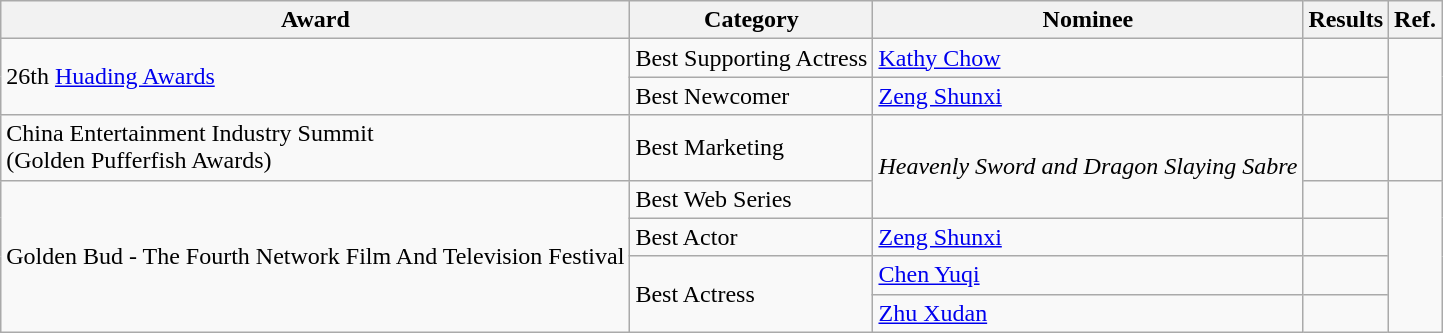<table class="wikitable">
<tr>
<th>Award</th>
<th>Category</th>
<th>Nominee</th>
<th>Results</th>
<th>Ref.</th>
</tr>
<tr>
<td rowspan=2>26th <a href='#'>Huading Awards</a></td>
<td>Best Supporting Actress</td>
<td><a href='#'>Kathy Chow</a></td>
<td></td>
<td rowspan=2></td>
</tr>
<tr>
<td>Best Newcomer</td>
<td><a href='#'>Zeng Shunxi</a></td>
<td></td>
</tr>
<tr>
<td>China Entertainment Industry Summit <br> (Golden Pufferfish Awards)</td>
<td>Best Marketing</td>
<td rowspan=2><em>Heavenly Sword and Dragon Slaying Sabre</em></td>
<td></td>
<td></td>
</tr>
<tr>
<td rowspan=4>Golden Bud - The Fourth Network Film And Television Festival</td>
<td>Best Web Series</td>
<td></td>
<td rowspan=4></td>
</tr>
<tr>
<td>Best Actor</td>
<td><a href='#'>Zeng Shunxi</a></td>
<td></td>
</tr>
<tr>
<td rowspan=2>Best Actress</td>
<td><a href='#'>Chen Yuqi</a></td>
<td></td>
</tr>
<tr>
<td><a href='#'>Zhu Xudan</a></td>
<td></td>
</tr>
</table>
